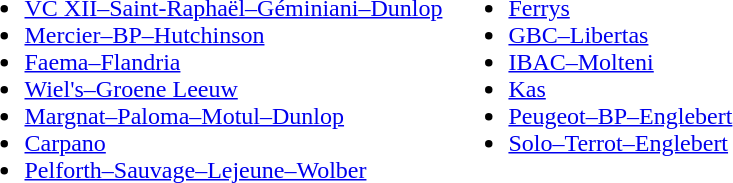<table>
<tr>
<td style="vertical-align:top; width:50%;"><br><ul><li><a href='#'>VC XII–Saint-Raphaël–Géminiani–Dunlop</a></li><li><a href='#'>Mercier–BP–Hutchinson</a></li><li><a href='#'>Faema–Flandria</a></li><li><a href='#'>Wiel's–Groene Leeuw</a></li><li><a href='#'>Margnat–Paloma–Motul–Dunlop</a></li><li><a href='#'>Carpano</a></li><li><a href='#'>Pelforth–Sauvage–Lejeune–Wolber</a></li></ul></td>
<td style="vertical-align:top; width:50%;"><br><ul><li><a href='#'>Ferrys</a></li><li><a href='#'>GBC–Libertas</a></li><li><a href='#'>IBAC–Molteni</a></li><li><a href='#'>Kas</a></li><li><a href='#'>Peugeot–BP–Englebert</a></li><li><a href='#'>Solo–Terrot–Englebert</a></li></ul></td>
</tr>
</table>
